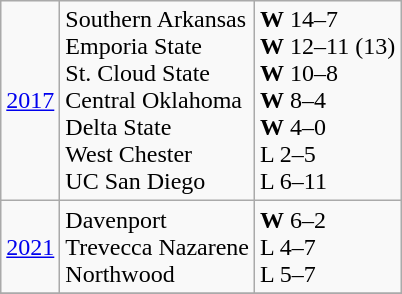<table class="wikitable">
<tr>
<td><a href='#'>2017</a></td>
<td>Southern Arkansas<br>Emporia State<br>St. Cloud State<br>Central Oklahoma<br>Delta State<br>West Chester<br>UC San Diego</td>
<td><strong>W</strong> 14–7<br><strong>W</strong> 12–11 (13)<br><strong>W</strong> 10–8<br><strong>W</strong> 8–4<br><strong>W</strong> 4–0<br>L 2–5<br>L 6–11</td>
</tr>
<tr>
<td><a href='#'>2021</a></td>
<td>Davenport<br>Trevecca Nazarene<br>Northwood</td>
<td><strong>W</strong> 6–2<br>L 4–7<br>L 5–7</td>
</tr>
<tr>
</tr>
</table>
